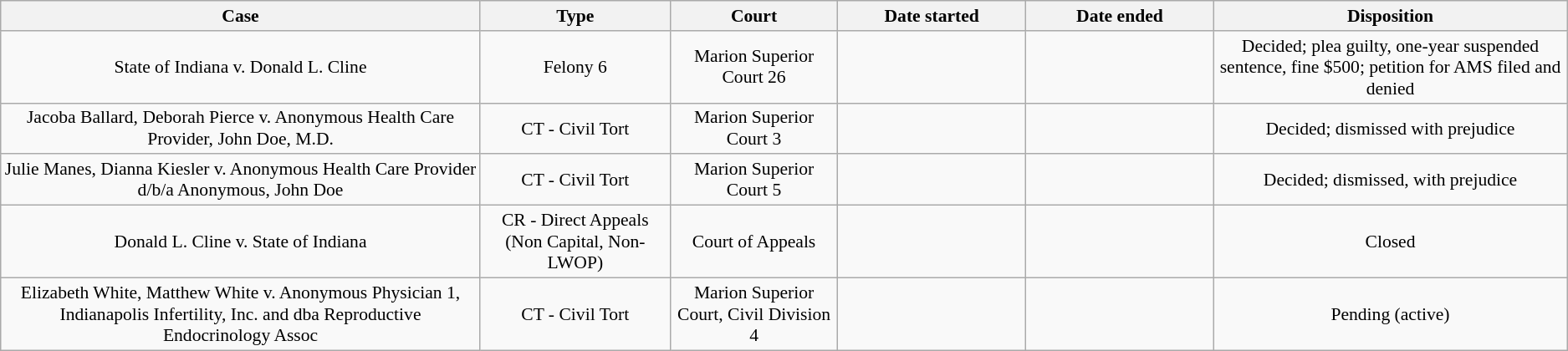<table class="wikitable sortable" style="text-align:center; font-size:.9em">
<tr>
<th>Case</th>
<th>Type</th>
<th>Court</th>
<th style="width:12%">Date started</th>
<th style="width:12%">Date ended</th>
<th>Disposition</th>
</tr>
<tr>
<td>State of Indiana v. Donald L. Cline</td>
<td>Felony 6</td>
<td>Marion Superior Court 26</td>
<td></td>
<td></td>
<td>Decided; plea guilty, one-year suspended sentence, fine $500; petition for AMS filed and denied</td>
</tr>
<tr>
<td>Jacoba Ballard, Deborah Pierce v. Anonymous Health Care Provider, John Doe, M.D.</td>
<td>CT - Civil Tort</td>
<td>Marion Superior Court 3</td>
<td></td>
<td></td>
<td>Decided; dismissed with prejudice</td>
</tr>
<tr>
<td>Julie Manes, Dianna Kiesler v. Anonymous Health Care Provider d/b/a Anonymous, John Doe</td>
<td>CT - Civil Tort</td>
<td>Marion Superior Court 5</td>
<td></td>
<td></td>
<td>Decided; dismissed, with prejudice</td>
</tr>
<tr>
<td>Donald L. Cline v. State of Indiana</td>
<td>CR - Direct Appeals (Non Capital, Non-LWOP)</td>
<td>Court of Appeals</td>
<td></td>
<td></td>
<td>Closed</td>
</tr>
<tr>
<td>Elizabeth White, Matthew White v. Anonymous Physician 1, Indianapolis Infertility, Inc. and dba Reproductive Endocrinology Assoc</td>
<td>CT - Civil Tort</td>
<td>Marion Superior Court, Civil Division 4</td>
<td></td>
<td></td>
<td>Pending (active)</td>
</tr>
</table>
